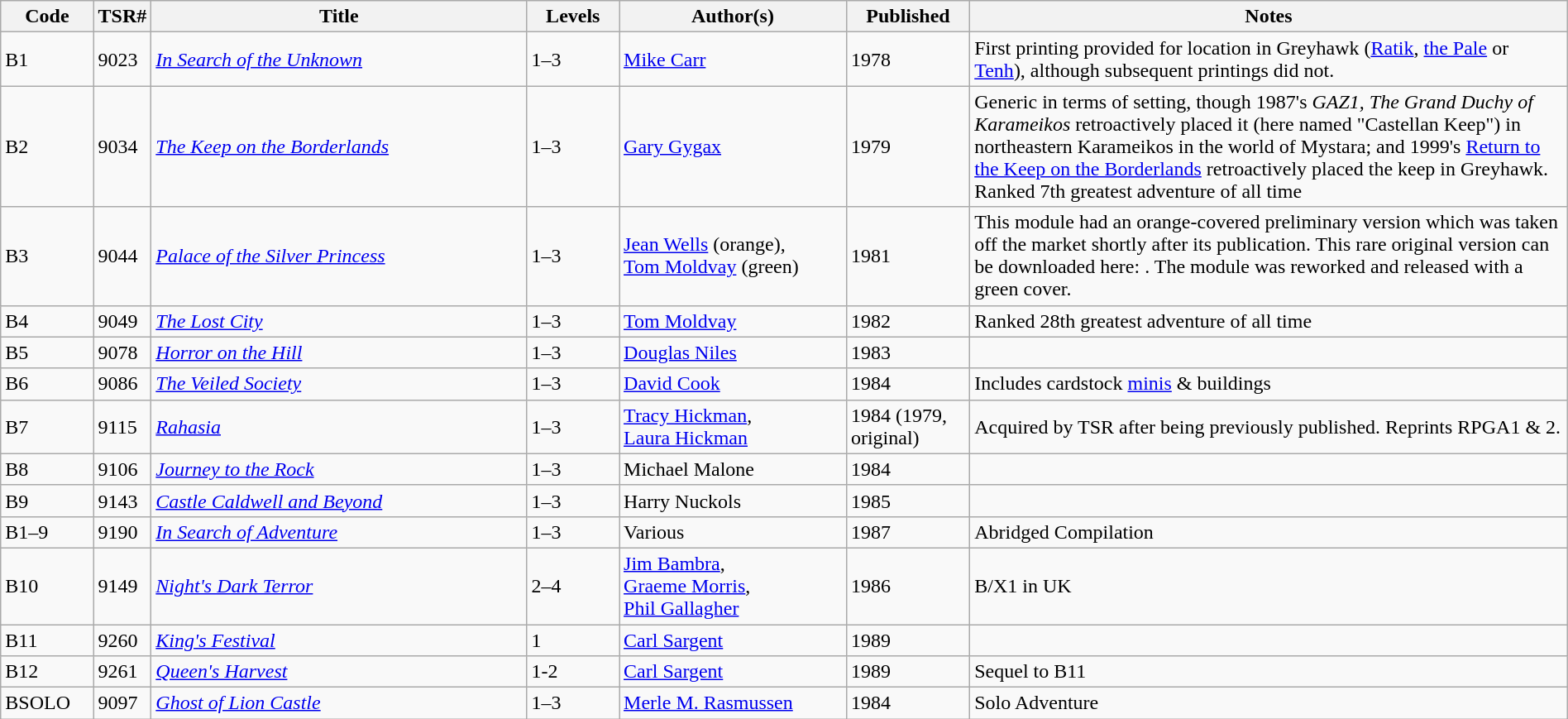<table class="wikitable" style="width: 100%">
<tr>
<th scope="col" style="width: 6%;">Code</th>
<th>TSR#</th>
<th scope="col" style="width: 25%;">Title</th>
<th scope="col" style="width: 6%;">Levels</th>
<th scope="col" style="width: 15%;">Author(s)</th>
<th scope="col" style="width: 8%;">Published</th>
<th scope="col" style="width: 40%;">Notes</th>
</tr>
<tr>
<td>B1</td>
<td>9023</td>
<td><em><a href='#'>In Search of the Unknown</a></em></td>
<td>1–3</td>
<td><a href='#'>Mike Carr</a></td>
<td>1978</td>
<td>First printing provided for location in Greyhawk (<a href='#'>Ratik</a>, <a href='#'>the Pale</a> or <a href='#'>Tenh</a>), although subsequent printings did not.</td>
</tr>
<tr>
<td>B2</td>
<td>9034</td>
<td><em><a href='#'>The Keep on the Borderlands</a></em></td>
<td>1–3</td>
<td><a href='#'>Gary Gygax</a></td>
<td>1979</td>
<td>Generic in terms of setting, though 1987's <em>GAZ1, The Grand Duchy of Karameikos</em> retroactively placed it (here named "Castellan Keep") in northeastern Karameikos in the world of Mystara; and 1999's <a href='#'>Return to the Keep on the Borderlands</a> retroactively placed the keep in Greyhawk. Ranked 7th greatest adventure of all time</td>
</tr>
<tr>
<td>B3</td>
<td>9044</td>
<td><em><a href='#'>Palace of the Silver Princess</a></em></td>
<td>1–3</td>
<td><a href='#'>Jean Wells</a> (orange),<br><a href='#'>Tom Moldvay</a> (green)</td>
<td>1981</td>
<td>This module had an orange-covered preliminary version which was taken off the market shortly after its publication. This rare original version can be downloaded here: .  The module was reworked and released with a green cover.</td>
</tr>
<tr>
<td>B4</td>
<td>9049</td>
<td><em><a href='#'>The Lost City</a></em></td>
<td>1–3</td>
<td><a href='#'>Tom Moldvay</a></td>
<td>1982</td>
<td>Ranked 28th greatest adventure of all time</td>
</tr>
<tr>
<td>B5</td>
<td>9078</td>
<td><em><a href='#'>Horror on the Hill</a></em></td>
<td>1–3</td>
<td><a href='#'>Douglas Niles</a></td>
<td>1983</td>
<td> </td>
</tr>
<tr>
<td>B6</td>
<td>9086</td>
<td><em><a href='#'>The Veiled Society</a></em></td>
<td>1–3</td>
<td><a href='#'>David Cook</a></td>
<td>1984</td>
<td>Includes cardstock <a href='#'>minis</a> & buildings</td>
</tr>
<tr>
<td>B7</td>
<td>9115</td>
<td><em><a href='#'>Rahasia</a></em></td>
<td>1–3</td>
<td><a href='#'>Tracy Hickman</a>,<br><a href='#'>Laura Hickman</a></td>
<td>1984 (1979, original)</td>
<td>Acquired by TSR after being previously published. Reprints RPGA1 & 2.</td>
</tr>
<tr>
<td>B8</td>
<td>9106</td>
<td><em><a href='#'>Journey to the Rock</a></em></td>
<td>1–3</td>
<td>Michael Malone</td>
<td>1984</td>
<td> </td>
</tr>
<tr>
<td>B9</td>
<td>9143</td>
<td><em><a href='#'>Castle Caldwell and Beyond</a></em></td>
<td>1–3</td>
<td>Harry Nuckols</td>
<td>1985</td>
<td> </td>
</tr>
<tr>
<td>B1–9</td>
<td>9190</td>
<td><em><a href='#'>In Search of Adventure</a></em></td>
<td>1–3</td>
<td>Various</td>
<td>1987</td>
<td>Abridged Compilation</td>
</tr>
<tr>
<td>B10</td>
<td>9149</td>
<td><em><a href='#'>Night's Dark Terror</a></em></td>
<td>2–4</td>
<td><a href='#'>Jim Bambra</a>,<br><a href='#'>Graeme Morris</a>,<br><a href='#'>Phil Gallagher</a></td>
<td>1986</td>
<td>B/X1 in UK</td>
</tr>
<tr>
<td>B11</td>
<td>9260</td>
<td><em><a href='#'>King's Festival</a></em></td>
<td>1</td>
<td><a href='#'>Carl Sargent</a></td>
<td>1989</td>
<td> </td>
</tr>
<tr>
<td>B12</td>
<td>9261</td>
<td><em><a href='#'>Queen's Harvest</a></em></td>
<td>1-2</td>
<td><a href='#'>Carl Sargent</a></td>
<td>1989</td>
<td>Sequel to B11</td>
</tr>
<tr>
<td>BSOLO</td>
<td>9097</td>
<td><em><a href='#'>Ghost of Lion Castle</a></em></td>
<td>1–3</td>
<td><a href='#'>Merle M. Rasmussen</a></td>
<td>1984</td>
<td>Solo Adventure</td>
</tr>
</table>
